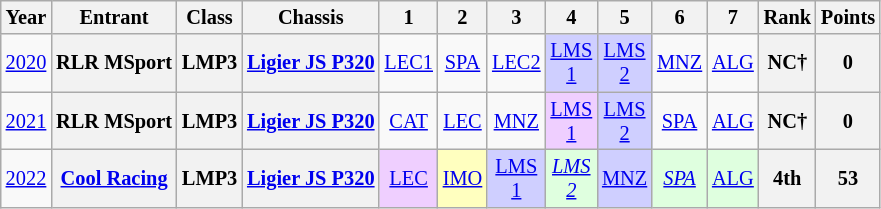<table class="wikitable" style="text-align:center; font-size:85%">
<tr>
<th>Year</th>
<th>Entrant</th>
<th>Class</th>
<th>Chassis</th>
<th>1</th>
<th>2</th>
<th>3</th>
<th>4</th>
<th>5</th>
<th>6</th>
<th>7</th>
<th>Rank</th>
<th>Points</th>
</tr>
<tr>
<td><a href='#'>2020</a></td>
<th nowrap>RLR MSport</th>
<th>LMP3</th>
<th nowrap><a href='#'>Ligier JS P320</a></th>
<td style="background:#;"><a href='#'>LEC1</a></td>
<td style="background:#;"><a href='#'>SPA</a></td>
<td style="background:#;"><a href='#'>LEC2</a></td>
<td style="background:#CFCFFF;"><a href='#'>LMS<br>1</a><br></td>
<td style="background:#CFCFFF;"><a href='#'>LMS<br>2</a><br></td>
<td style="background:#;"><a href='#'>MNZ</a></td>
<td style="background:#;"><a href='#'>ALG</a></td>
<th>NC†</th>
<th>0</th>
</tr>
<tr>
<td><a href='#'>2021</a></td>
<th nowrap>RLR MSport</th>
<th>LMP3</th>
<th nowrap><a href='#'>Ligier JS P320</a></th>
<td style="background:#;"><a href='#'>CAT</a></td>
<td style="background:#;"><a href='#'>LEC</a></td>
<td style="background:#;"><a href='#'>MNZ</a></td>
<td style="background:#EFCFFF;"><a href='#'>LMS<br>1</a><br></td>
<td style="background:#CFCFFF;"><a href='#'>LMS<br>2</a><br></td>
<td style="background:#;"><a href='#'>SPA</a></td>
<td style="background:#;"><a href='#'>ALG</a></td>
<th>NC†</th>
<th>0</th>
</tr>
<tr>
<td><a href='#'>2022</a></td>
<th nowrap><a href='#'>Cool Racing</a></th>
<th>LMP3</th>
<th nowrap><a href='#'>Ligier JS P320</a></th>
<td style="background:#EFCFFF;"><a href='#'>LEC</a><br></td>
<td style="background:#FFFFBF;"><a href='#'>IMO</a><br></td>
<td style="background:#CFCFFF;"><a href='#'>LMS<br>1</a><br></td>
<td style="background:#DFFFDF;"><em><a href='#'>LMS<br>2</a></em><br></td>
<td style="background:#CFCFFF;"><a href='#'>MNZ</a><br></td>
<td style="background:#DFFFDF;"><em><a href='#'>SPA</a></em><br></td>
<td style="background:#DFFFDF;"><a href='#'>ALG</a><br></td>
<th>4th</th>
<th>53</th>
</tr>
</table>
